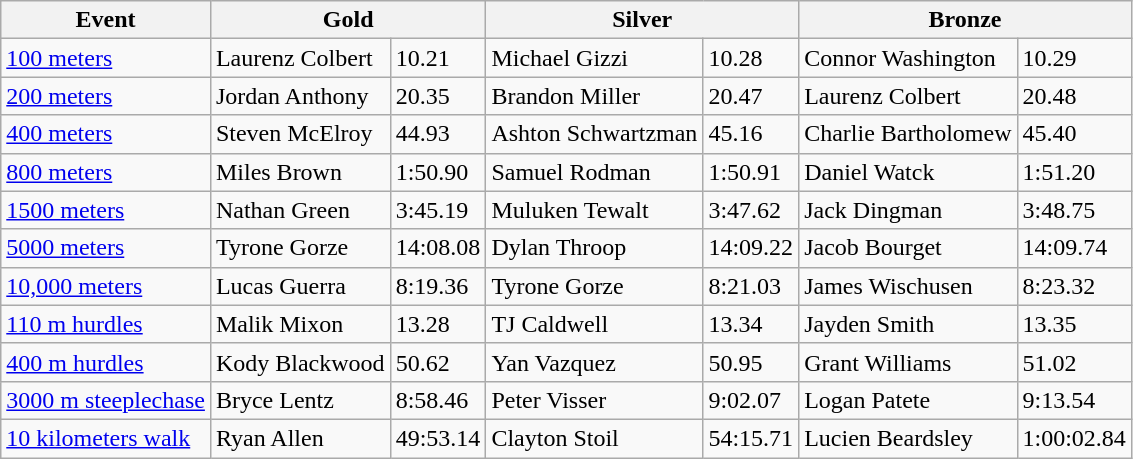<table class="wikitable">
<tr>
<th>Event</th>
<th colspan="2">Gold</th>
<th colspan="2">Silver</th>
<th colspan="2">Bronze</th>
</tr>
<tr>
<td><a href='#'>100 meters</a></td>
<td>Laurenz Colbert</td>
<td>10.21</td>
<td>Michael Gizzi</td>
<td>10.28</td>
<td>Connor Washington</td>
<td>10.29</td>
</tr>
<tr>
<td><a href='#'>200 meters</a></td>
<td>Jordan Anthony</td>
<td>20.35</td>
<td>Brandon Miller</td>
<td>20.47</td>
<td>Laurenz Colbert</td>
<td>20.48</td>
</tr>
<tr>
<td><a href='#'>400 meters</a></td>
<td>Steven McElroy</td>
<td>44.93</td>
<td>Ashton Schwartzman</td>
<td>45.16</td>
<td>Charlie Bartholomew</td>
<td>45.40</td>
</tr>
<tr>
<td><a href='#'>800 meters</a></td>
<td>Miles Brown</td>
<td>1:50.90</td>
<td>Samuel Rodman</td>
<td>1:50.91</td>
<td>Daniel Watck</td>
<td>1:51.20</td>
</tr>
<tr>
<td><a href='#'>1500 meters</a></td>
<td>Nathan Green</td>
<td>3:45.19</td>
<td>Muluken Tewalt</td>
<td>3:47.62</td>
<td>Jack Dingman</td>
<td>3:48.75</td>
</tr>
<tr>
<td><a href='#'>5000 meters</a></td>
<td>Tyrone Gorze</td>
<td>14:08.08</td>
<td>Dylan Throop</td>
<td>14:09.22</td>
<td>Jacob Bourget</td>
<td>14:09.74</td>
</tr>
<tr>
<td><a href='#'>10,000 meters</a></td>
<td>Lucas Guerra</td>
<td>8:19.36</td>
<td>Tyrone Gorze</td>
<td>8:21.03</td>
<td>James Wischusen</td>
<td>8:23.32</td>
</tr>
<tr>
<td><a href='#'>110 m hurdles</a></td>
<td>Malik Mixon</td>
<td>13.28</td>
<td>TJ Caldwell</td>
<td>13.34</td>
<td>Jayden Smith</td>
<td>13.35</td>
</tr>
<tr>
<td><a href='#'>400 m hurdles</a></td>
<td>Kody Blackwood</td>
<td>50.62</td>
<td>Yan Vazquez</td>
<td>50.95</td>
<td>Grant Williams</td>
<td>51.02</td>
</tr>
<tr>
<td><a href='#'>3000 m steeplechase</a></td>
<td>Bryce Lentz</td>
<td>8:58.46</td>
<td>Peter Visser</td>
<td>9:02.07</td>
<td>Logan Patete</td>
<td>9:13.54</td>
</tr>
<tr>
<td><a href='#'>10 kilometers walk</a></td>
<td>Ryan Allen</td>
<td>49:53.14</td>
<td>Clayton Stoil</td>
<td>54:15.71</td>
<td>Lucien Beardsley</td>
<td>1:00:02.84</td>
</tr>
</table>
